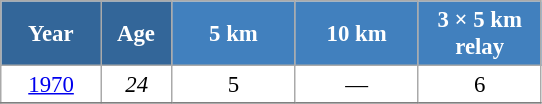<table class="wikitable" style="font-size:95%; text-align:center; border:grey solid 1px; border-collapse:collapse; background:#ffffff;">
<tr>
<th style="background-color:#369; color:white; width:60px;"> Year </th>
<th style="background-color:#369; color:white; width:40px;"> Age </th>
<th style="background-color:#4180be; color:white; width:75px;"> 5 km </th>
<th style="background-color:#4180be; color:white; width:75px;"> 10 km </th>
<th style="background-color:#4180be; color:white; width:75px;"> 3 × 5 km <br> relay </th>
</tr>
<tr>
<td><a href='#'>1970</a></td>
<td><em>24</em></td>
<td>5</td>
<td>—</td>
<td>6</td>
</tr>
<tr>
</tr>
</table>
